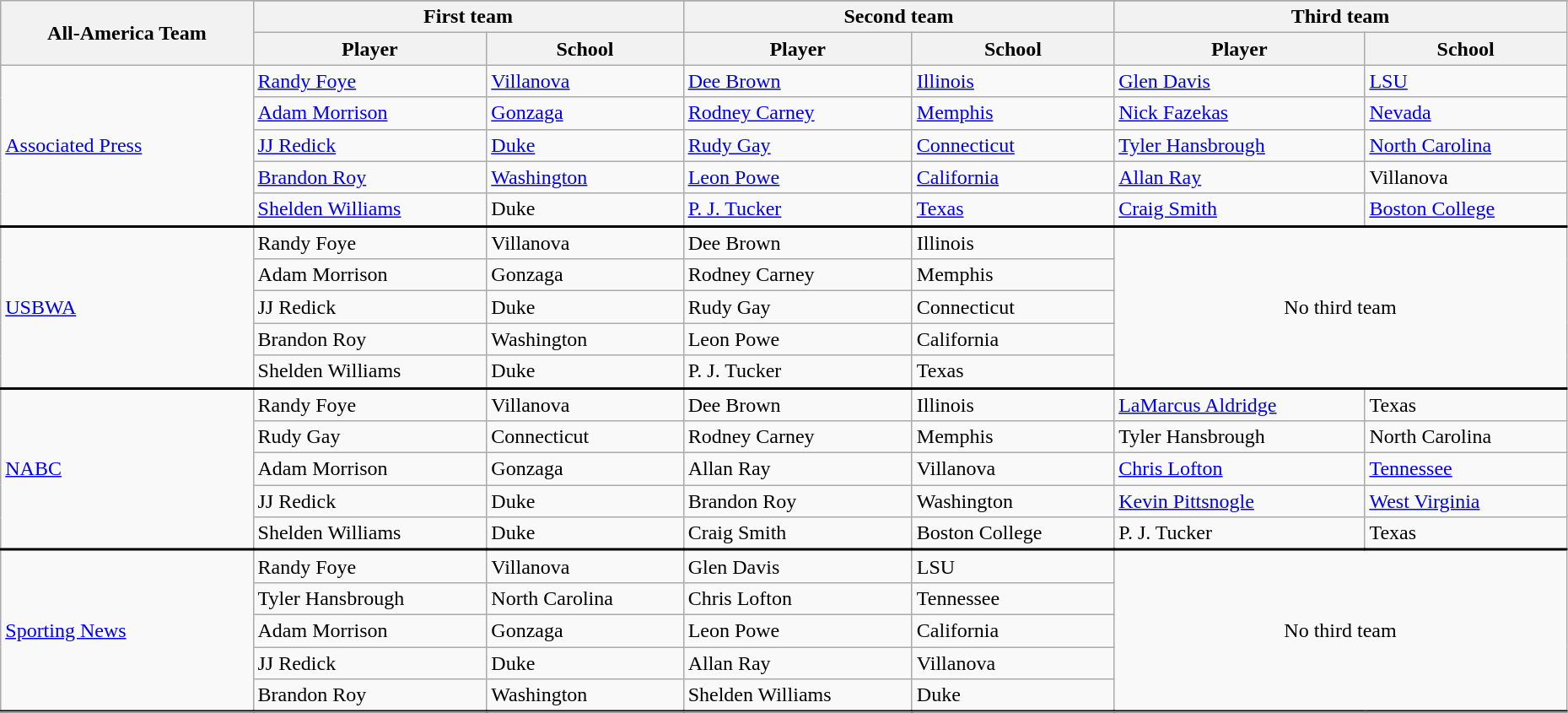<table class="wikitable" style="width:98%;">
<tr>
<th rowspan=3>All-America Team</th>
</tr>
<tr>
<th colspan=2>First team</th>
<th colspan=2>Second team</th>
<th colspan=2>Third team</th>
</tr>
<tr>
<th>Player</th>
<th>School</th>
<th>Player</th>
<th>School</th>
<th>Player</th>
<th>School</th>
</tr>
<tr>
<td rowspan=5><a href='#'>Associated Press</a></td>
<td><a href='#'>Randy Foye</a></td>
<td><a href='#'>Villanova</a></td>
<td><a href='#'>Dee Brown</a></td>
<td><a href='#'>Illinois</a></td>
<td><a href='#'>Glen Davis</a></td>
<td><a href='#'>LSU</a></td>
</tr>
<tr>
<td><a href='#'>Adam Morrison</a></td>
<td><a href='#'>Gonzaga</a></td>
<td><a href='#'>Rodney Carney</a></td>
<td><a href='#'>Memphis</a></td>
<td><a href='#'>Nick Fazekas</a></td>
<td><a href='#'>Nevada</a></td>
</tr>
<tr>
<td><a href='#'>JJ Redick</a></td>
<td><a href='#'>Duke</a></td>
<td><a href='#'>Rudy Gay</a></td>
<td><a href='#'>Connecticut</a></td>
<td><a href='#'>Tyler Hansbrough</a></td>
<td><a href='#'>North Carolina</a></td>
</tr>
<tr>
<td><a href='#'>Brandon Roy</a></td>
<td><a href='#'>Washington</a></td>
<td><a href='#'>Leon Powe</a></td>
<td><a href='#'>California</a></td>
<td><a href='#'>Allan Ray</a></td>
<td>Villanova</td>
</tr>
<tr>
<td><a href='#'>Shelden Williams</a></td>
<td>Duke</td>
<td><a href='#'>P. J. Tucker</a></td>
<td><a href='#'>Texas</a></td>
<td><a href='#'>Craig Smith</a></td>
<td><a href='#'>Boston College</a></td>
</tr>
<tr style = "border-top:2px solid black;">
<td rowspan=5><a href='#'>USBWA</a></td>
<td>Randy Foye</td>
<td>Villanova</td>
<td>Dee Brown</td>
<td>Illinois</td>
<td rowspan=5 colspan=3 align=center>No third team</td>
</tr>
<tr>
<td>Adam Morrison</td>
<td>Gonzaga</td>
<td>Rodney Carney</td>
<td>Memphis</td>
</tr>
<tr>
<td>JJ Redick</td>
<td>Duke</td>
<td>Rudy Gay</td>
<td>Connecticut</td>
</tr>
<tr>
<td>Brandon Roy</td>
<td>Washington</td>
<td>Leon Powe</td>
<td>California</td>
</tr>
<tr>
<td>Shelden Williams</td>
<td>Duke</td>
<td>P. J. Tucker</td>
<td>Texas</td>
</tr>
<tr style = "border-top:2px solid black;">
<td rowspan=5><a href='#'>NABC</a></td>
<td>Randy Foye</td>
<td>Villanova</td>
<td>Dee Brown</td>
<td>Illinois</td>
<td><a href='#'>LaMarcus Aldridge</a></td>
<td>Texas</td>
</tr>
<tr>
<td>Rudy Gay</td>
<td>Connecticut</td>
<td>Rodney Carney</td>
<td>Memphis</td>
<td>Tyler Hansbrough</td>
<td>North Carolina</td>
</tr>
<tr>
<td>Adam Morrison</td>
<td>Gonzaga</td>
<td>Allan Ray</td>
<td>Villanova</td>
<td><a href='#'>Chris Lofton</a></td>
<td><a href='#'>Tennessee</a></td>
</tr>
<tr>
<td>JJ Redick</td>
<td>Duke</td>
<td>Brandon Roy</td>
<td>Washington</td>
<td><a href='#'>Kevin Pittsnogle</a></td>
<td><a href='#'>West Virginia</a></td>
</tr>
<tr>
<td>Shelden Williams</td>
<td>Duke</td>
<td>Craig Smith</td>
<td>Boston College</td>
<td>P. J. Tucker</td>
<td>Texas</td>
</tr>
<tr style = "border-top:2px solid black;">
<td rowspan=5><a href='#'>Sporting News</a></td>
<td>Randy Foye</td>
<td>Villanova</td>
<td>Glen Davis</td>
<td>LSU</td>
<td rowspan=5 colspan=3 align=center>No third team</td>
</tr>
<tr>
<td>Tyler Hansbrough</td>
<td>North Carolina</td>
<td>Chris Lofton</td>
<td>Tennessee</td>
</tr>
<tr>
<td>Adam Morrison</td>
<td>Gonzaga</td>
<td>Leon Powe</td>
<td>California</td>
</tr>
<tr>
<td>JJ Redick</td>
<td>Duke</td>
<td>Allan Ray</td>
<td>Villanova</td>
</tr>
<tr>
<td>Brandon Roy</td>
<td>Washington</td>
<td>Shelden Williams</td>
<td>Duke</td>
</tr>
<tr style = "border-top:2px solid black;">
</tr>
</table>
